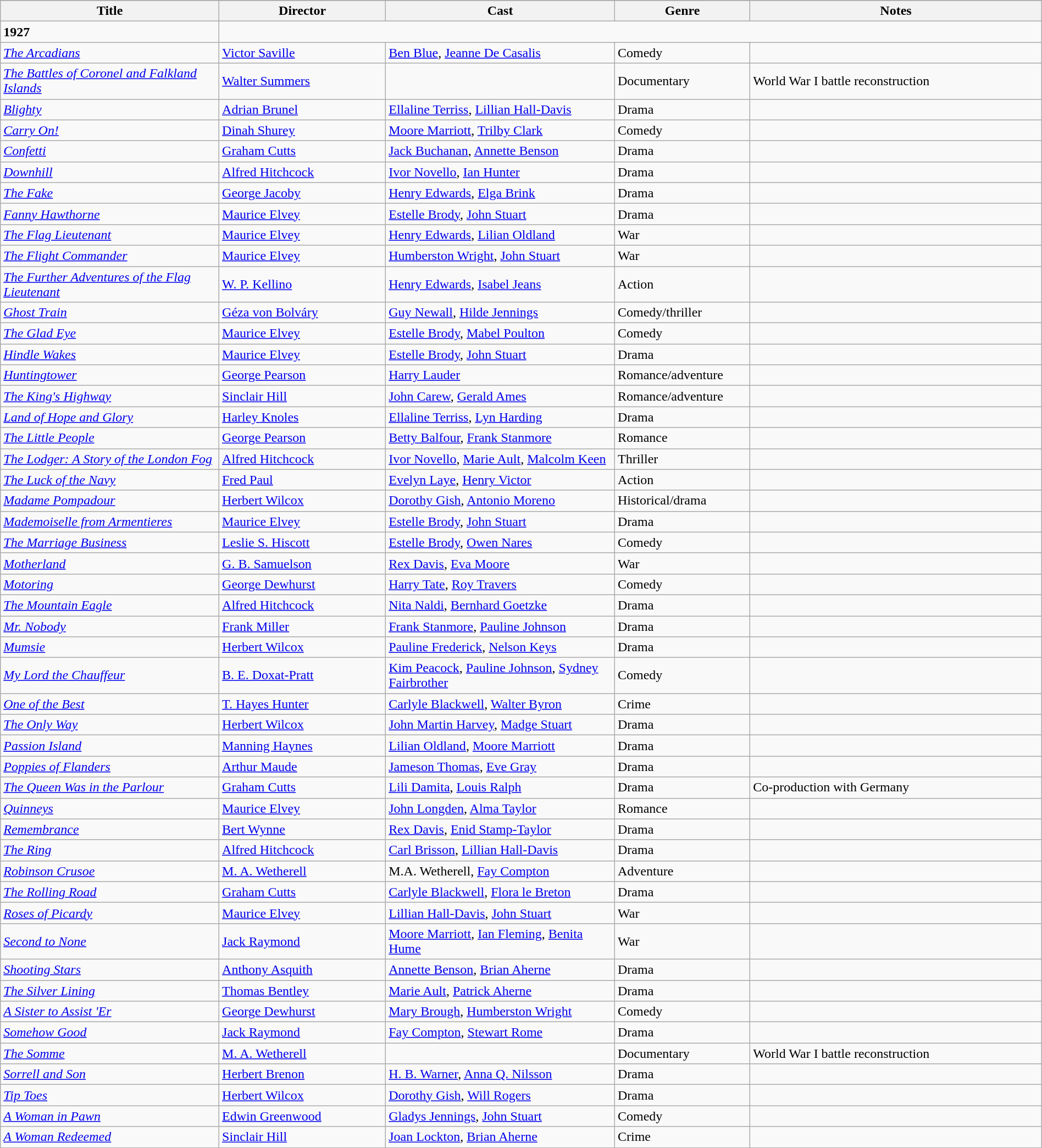<table class="wikitable" width= "100%">
<tr>
</tr>
<tr>
<th width=21%>Title</th>
<th width=16%>Director</th>
<th width=22%>Cast</th>
<th width=13%>Genre</th>
<th width=28%>Notes</th>
</tr>
<tr>
<td><strong>1927</strong></td>
</tr>
<tr>
<td><em><a href='#'>The Arcadians</a></em></td>
<td><a href='#'>Victor Saville</a></td>
<td><a href='#'>Ben Blue</a>, <a href='#'>Jeanne De Casalis</a></td>
<td>Comedy</td>
<td></td>
</tr>
<tr>
<td><em><a href='#'>The Battles of Coronel and Falkland Islands</a></em></td>
<td><a href='#'>Walter Summers</a></td>
<td></td>
<td>Documentary</td>
<td>World War I battle reconstruction</td>
</tr>
<tr>
<td><em><a href='#'>Blighty</a></em></td>
<td><a href='#'>Adrian Brunel</a></td>
<td><a href='#'>Ellaline Terriss</a>, <a href='#'>Lillian Hall-Davis</a></td>
<td>Drama</td>
<td></td>
</tr>
<tr>
<td><em><a href='#'>Carry On!</a></em></td>
<td><a href='#'>Dinah Shurey</a></td>
<td><a href='#'>Moore Marriott</a>, <a href='#'>Trilby Clark</a></td>
<td>Comedy</td>
<td></td>
</tr>
<tr>
<td><em><a href='#'>Confetti</a></em></td>
<td><a href='#'>Graham Cutts</a></td>
<td><a href='#'>Jack Buchanan</a>, <a href='#'>Annette Benson</a></td>
<td>Drama</td>
<td></td>
</tr>
<tr>
<td><em><a href='#'>Downhill</a></em></td>
<td><a href='#'>Alfred Hitchcock</a></td>
<td><a href='#'>Ivor Novello</a>, <a href='#'>Ian Hunter</a></td>
<td>Drama</td>
<td></td>
</tr>
<tr>
<td><em><a href='#'>The Fake</a></em></td>
<td><a href='#'>George Jacoby</a></td>
<td><a href='#'>Henry Edwards</a>, <a href='#'>Elga Brink</a></td>
<td>Drama</td>
<td></td>
</tr>
<tr>
<td><em><a href='#'>Fanny Hawthorne</a></em></td>
<td><a href='#'>Maurice Elvey</a></td>
<td><a href='#'>Estelle Brody</a>, <a href='#'>John Stuart</a></td>
<td>Drama</td>
<td></td>
</tr>
<tr>
<td><em><a href='#'>The Flag Lieutenant</a></em></td>
<td><a href='#'>Maurice Elvey</a></td>
<td><a href='#'>Henry Edwards</a>, <a href='#'>Lilian Oldland</a></td>
<td>War</td>
<td></td>
</tr>
<tr>
<td><em><a href='#'>The Flight Commander</a></em></td>
<td><a href='#'>Maurice Elvey</a></td>
<td><a href='#'>Humberston Wright</a>, <a href='#'>John Stuart</a></td>
<td>War</td>
<td></td>
</tr>
<tr>
<td><em><a href='#'>The Further Adventures of the Flag Lieutenant</a></em></td>
<td><a href='#'>W. P. Kellino</a></td>
<td><a href='#'>Henry Edwards</a>, <a href='#'>Isabel Jeans</a></td>
<td>Action</td>
<td></td>
</tr>
<tr>
<td><em><a href='#'>Ghost Train</a></em></td>
<td><a href='#'>Géza von Bolváry</a></td>
<td><a href='#'>Guy Newall</a>, <a href='#'>Hilde Jennings</a></td>
<td>Comedy/thriller</td>
<td></td>
</tr>
<tr>
<td><em><a href='#'>The Glad Eye</a></em></td>
<td><a href='#'>Maurice Elvey</a></td>
<td><a href='#'>Estelle Brody</a>, <a href='#'>Mabel Poulton</a></td>
<td>Comedy</td>
<td></td>
</tr>
<tr>
<td><em><a href='#'>Hindle Wakes</a></em></td>
<td><a href='#'>Maurice Elvey</a></td>
<td><a href='#'>Estelle Brody</a>, <a href='#'>John Stuart</a></td>
<td>Drama</td>
<td></td>
</tr>
<tr>
<td><em><a href='#'>Huntingtower</a></em></td>
<td><a href='#'>George Pearson</a></td>
<td><a href='#'>Harry Lauder</a></td>
<td>Romance/adventure</td>
<td></td>
</tr>
<tr>
<td><em><a href='#'>The King's Highway</a></em></td>
<td><a href='#'>Sinclair Hill</a></td>
<td><a href='#'>John Carew</a>, <a href='#'>Gerald Ames</a></td>
<td>Romance/adventure</td>
<td></td>
</tr>
<tr>
<td><em><a href='#'>Land of Hope and Glory</a></em></td>
<td><a href='#'>Harley Knoles</a></td>
<td><a href='#'>Ellaline Terriss</a>, <a href='#'>Lyn Harding</a></td>
<td>Drama</td>
<td></td>
</tr>
<tr>
<td><em><a href='#'>The Little People</a></em></td>
<td><a href='#'>George Pearson</a></td>
<td><a href='#'>Betty Balfour</a>, <a href='#'>Frank Stanmore</a></td>
<td>Romance</td>
<td></td>
</tr>
<tr>
<td><em><a href='#'>The Lodger: A Story of the London Fog</a></em></td>
<td><a href='#'>Alfred Hitchcock</a></td>
<td><a href='#'>Ivor Novello</a>, <a href='#'>Marie Ault</a>, <a href='#'>Malcolm Keen</a></td>
<td>Thriller</td>
<td></td>
</tr>
<tr>
<td><em><a href='#'>The Luck of the Navy</a></em></td>
<td><a href='#'>Fred Paul</a></td>
<td><a href='#'>Evelyn Laye</a>, <a href='#'>Henry Victor</a></td>
<td>Action</td>
<td></td>
</tr>
<tr>
<td><em><a href='#'>Madame Pompadour</a></em></td>
<td><a href='#'>Herbert Wilcox</a></td>
<td><a href='#'>Dorothy Gish</a>, <a href='#'>Antonio Moreno</a></td>
<td>Historical/drama</td>
<td></td>
</tr>
<tr>
<td><em><a href='#'>Mademoiselle from Armentieres</a></em></td>
<td><a href='#'>Maurice Elvey</a></td>
<td><a href='#'>Estelle Brody</a>, <a href='#'>John Stuart</a></td>
<td>Drama</td>
<td></td>
</tr>
<tr>
<td><em><a href='#'>The Marriage Business</a></em></td>
<td><a href='#'>Leslie S. Hiscott</a></td>
<td><a href='#'>Estelle Brody</a>, <a href='#'>Owen Nares</a></td>
<td>Comedy</td>
<td></td>
</tr>
<tr>
<td><em><a href='#'>Motherland</a></em></td>
<td><a href='#'>G. B. Samuelson</a></td>
<td><a href='#'>Rex Davis</a>, <a href='#'>Eva Moore</a></td>
<td>War</td>
<td></td>
</tr>
<tr>
<td><em><a href='#'>Motoring</a></em></td>
<td><a href='#'>George Dewhurst</a></td>
<td><a href='#'>Harry Tate</a>, <a href='#'>Roy Travers</a></td>
<td>Comedy</td>
<td></td>
</tr>
<tr>
<td><em><a href='#'>The Mountain Eagle</a></em></td>
<td><a href='#'>Alfred Hitchcock</a></td>
<td><a href='#'>Nita Naldi</a>, <a href='#'>Bernhard Goetzke</a></td>
<td>Drama</td>
<td></td>
</tr>
<tr>
<td><em><a href='#'>Mr. Nobody</a></em></td>
<td><a href='#'>Frank Miller</a></td>
<td><a href='#'>Frank Stanmore</a>, <a href='#'>Pauline Johnson</a></td>
<td>Drama</td>
<td></td>
</tr>
<tr>
<td><em><a href='#'>Mumsie</a></em></td>
<td><a href='#'>Herbert Wilcox</a></td>
<td><a href='#'>Pauline Frederick</a>, <a href='#'>Nelson Keys</a></td>
<td>Drama</td>
<td></td>
</tr>
<tr>
<td><em><a href='#'>My Lord the Chauffeur</a></em></td>
<td><a href='#'>B. E. Doxat-Pratt</a></td>
<td><a href='#'>Kim Peacock</a>, <a href='#'>Pauline Johnson</a>, <a href='#'>Sydney Fairbrother</a></td>
<td>Comedy</td>
<td></td>
</tr>
<tr>
<td><em><a href='#'>One of the Best</a></em></td>
<td><a href='#'>T. Hayes Hunter</a></td>
<td><a href='#'>Carlyle Blackwell</a>, <a href='#'>Walter Byron</a></td>
<td>Crime</td>
<td></td>
</tr>
<tr>
<td><em><a href='#'>The Only Way</a></em></td>
<td><a href='#'>Herbert Wilcox</a></td>
<td><a href='#'>John Martin Harvey</a>, <a href='#'>Madge Stuart</a></td>
<td>Drama</td>
<td></td>
</tr>
<tr>
<td><em><a href='#'>Passion Island</a></em></td>
<td><a href='#'>Manning Haynes</a></td>
<td><a href='#'>Lilian Oldland</a>, <a href='#'>Moore Marriott</a></td>
<td>Drama</td>
<td></td>
</tr>
<tr>
<td><em><a href='#'>Poppies of Flanders</a></em></td>
<td><a href='#'>Arthur Maude</a></td>
<td><a href='#'>Jameson Thomas</a>, <a href='#'>Eve Gray</a></td>
<td>Drama</td>
<td></td>
</tr>
<tr>
<td><em><a href='#'>The Queen Was in the Parlour</a></em></td>
<td><a href='#'>Graham Cutts</a></td>
<td><a href='#'>Lili Damita</a>, <a href='#'>Louis Ralph</a></td>
<td>Drama</td>
<td>Co-production with Germany</td>
</tr>
<tr>
<td><em><a href='#'>Quinneys</a></em></td>
<td><a href='#'>Maurice Elvey</a></td>
<td><a href='#'>John Longden</a>, <a href='#'>Alma Taylor</a></td>
<td>Romance</td>
<td></td>
</tr>
<tr>
<td><em><a href='#'>Remembrance</a></em></td>
<td><a href='#'>Bert Wynne</a></td>
<td><a href='#'>Rex Davis</a>, <a href='#'>Enid Stamp-Taylor</a></td>
<td>Drama</td>
<td></td>
</tr>
<tr>
<td><em><a href='#'>The Ring</a></em></td>
<td><a href='#'>Alfred Hitchcock</a></td>
<td><a href='#'>Carl Brisson</a>, <a href='#'>Lillian Hall-Davis</a></td>
<td>Drama</td>
<td></td>
</tr>
<tr>
<td><em><a href='#'>Robinson Crusoe</a></em></td>
<td><a href='#'>M. A. Wetherell</a></td>
<td>M.A. Wetherell, <a href='#'>Fay Compton</a></td>
<td>Adventure</td>
<td></td>
</tr>
<tr>
<td><em><a href='#'>The Rolling Road</a></em></td>
<td><a href='#'>Graham Cutts</a></td>
<td><a href='#'>Carlyle Blackwell</a>, <a href='#'>Flora le Breton</a></td>
<td>Drama</td>
<td></td>
</tr>
<tr>
<td><em><a href='#'>Roses of Picardy</a></em></td>
<td><a href='#'>Maurice Elvey</a></td>
<td><a href='#'>Lillian Hall-Davis</a>, <a href='#'>John Stuart</a></td>
<td>War</td>
<td></td>
</tr>
<tr>
<td><em><a href='#'>Second to None</a></em></td>
<td><a href='#'>Jack Raymond</a></td>
<td><a href='#'>Moore Marriott</a>, <a href='#'>Ian Fleming</a>, <a href='#'>Benita Hume</a></td>
<td>War</td>
<td></td>
</tr>
<tr>
<td><em><a href='#'>Shooting Stars</a></em></td>
<td><a href='#'>Anthony Asquith</a></td>
<td><a href='#'>Annette Benson</a>, <a href='#'>Brian Aherne</a></td>
<td>Drama</td>
<td></td>
</tr>
<tr>
<td><em><a href='#'>The Silver Lining</a></em></td>
<td><a href='#'>Thomas Bentley</a></td>
<td><a href='#'>Marie Ault</a>, <a href='#'>Patrick Aherne</a></td>
<td>Drama</td>
<td></td>
</tr>
<tr>
<td><em><a href='#'>A Sister to Assist 'Er</a></em></td>
<td><a href='#'>George Dewhurst</a></td>
<td><a href='#'>Mary Brough</a>, <a href='#'>Humberston Wright</a></td>
<td>Comedy</td>
<td></td>
</tr>
<tr>
<td><em><a href='#'>Somehow Good</a></em></td>
<td><a href='#'>Jack Raymond</a></td>
<td><a href='#'>Fay Compton</a>, <a href='#'>Stewart Rome</a></td>
<td>Drama</td>
<td></td>
</tr>
<tr>
<td><em><a href='#'>The Somme</a></em></td>
<td><a href='#'>M. A. Wetherell</a></td>
<td></td>
<td>Documentary</td>
<td>World War I battle reconstruction</td>
</tr>
<tr>
<td><em><a href='#'>Sorrell and Son</a></em></td>
<td><a href='#'>Herbert Brenon</a></td>
<td><a href='#'>H. B. Warner</a>, <a href='#'>Anna Q. Nilsson</a></td>
<td>Drama</td>
<td></td>
</tr>
<tr>
<td><em><a href='#'>Tip Toes</a></em></td>
<td><a href='#'>Herbert Wilcox</a></td>
<td><a href='#'>Dorothy Gish</a>, <a href='#'>Will Rogers</a></td>
<td>Drama</td>
<td></td>
</tr>
<tr>
<td><em><a href='#'>A Woman in Pawn</a></em></td>
<td><a href='#'>Edwin Greenwood</a></td>
<td><a href='#'>Gladys Jennings</a>, <a href='#'>John Stuart</a></td>
<td>Comedy</td>
<td></td>
</tr>
<tr>
<td><em><a href='#'>A Woman Redeemed</a></em></td>
<td><a href='#'>Sinclair Hill</a></td>
<td><a href='#'>Joan Lockton</a>, <a href='#'>Brian Aherne</a></td>
<td>Crime</td>
<td></td>
</tr>
<tr>
</tr>
</table>
